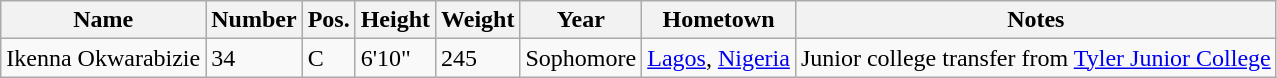<table class="wikitable sortable" border="1">
<tr>
<th>Name</th>
<th>Number</th>
<th>Pos.</th>
<th>Height</th>
<th>Weight</th>
<th>Year</th>
<th>Hometown</th>
<th class="unsortable">Notes</th>
</tr>
<tr>
<td sortname>Ikenna Okwarabizie</td>
<td>34</td>
<td>C</td>
<td>6'10"</td>
<td>245</td>
<td>Sophomore</td>
<td><a href='#'>Lagos</a>, <a href='#'>Nigeria</a></td>
<td>Junior college transfer from <a href='#'>Tyler Junior College</a></td>
</tr>
</table>
